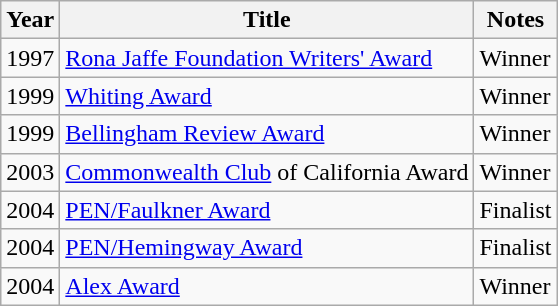<table class="wikitable">
<tr>
<th>Year</th>
<th>Title</th>
<th>Notes</th>
</tr>
<tr>
<td>1997</td>
<td><a href='#'>Rona Jaffe Foundation Writers' Award</a></td>
<td>Winner</td>
</tr>
<tr>
<td>1999</td>
<td><a href='#'>Whiting Award</a></td>
<td>Winner</td>
</tr>
<tr>
<td>1999</td>
<td><a href='#'>Bellingham Review Award</a></td>
<td>Winner</td>
</tr>
<tr>
<td>2003</td>
<td><a href='#'>Commonwealth Club</a> of California Award</td>
<td>Winner</td>
</tr>
<tr>
<td>2004</td>
<td><a href='#'>PEN/Faulkner Award</a></td>
<td>Finalist</td>
</tr>
<tr>
<td>2004</td>
<td><a href='#'>PEN/Hemingway Award</a></td>
<td>Finalist</td>
</tr>
<tr>
<td>2004</td>
<td><a href='#'>Alex Award</a></td>
<td>Winner</td>
</tr>
</table>
